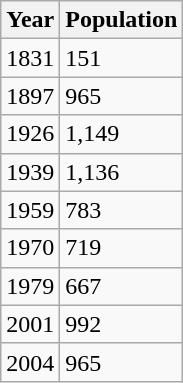<table class="wikitable">
<tr>
<th>Year</th>
<th>Population</th>
</tr>
<tr>
<td>1831</td>
<td>151</td>
</tr>
<tr>
<td>1897</td>
<td>965</td>
</tr>
<tr>
<td>1926</td>
<td>1,149</td>
</tr>
<tr>
<td>1939</td>
<td>1,136</td>
</tr>
<tr>
<td>1959</td>
<td>783</td>
</tr>
<tr>
<td>1970</td>
<td>719</td>
</tr>
<tr>
<td>1979</td>
<td>667</td>
</tr>
<tr>
<td>2001</td>
<td>992</td>
</tr>
<tr>
<td>2004</td>
<td>965</td>
</tr>
</table>
